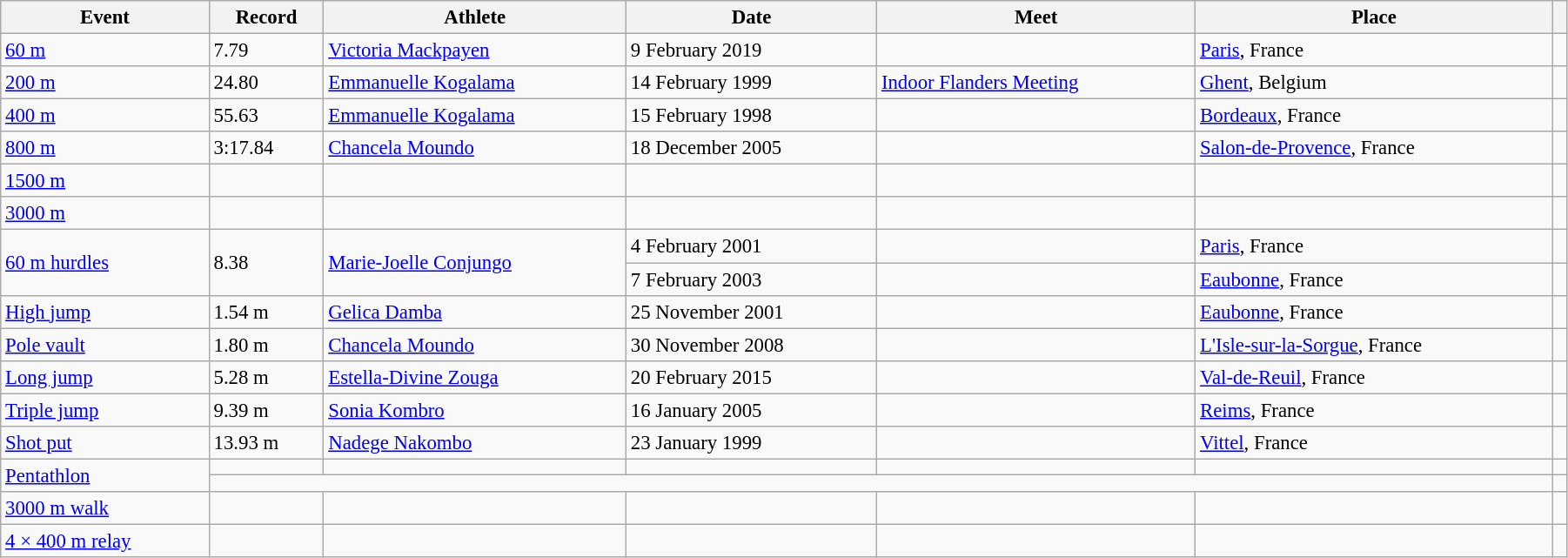<table class="wikitable" style="font-size:95%; width: 95%;">
<tr>
<th>Event</th>
<th>Record</th>
<th>Athlete</th>
<th>Date</th>
<th>Meet</th>
<th>Place</th>
<th></th>
</tr>
<tr>
<td><a href='#'>60 m</a></td>
<td>7.79</td>
<td><a href='#'>Victoria Mackpayen</a></td>
<td>9 February 2019</td>
<td></td>
<td><a href='#'>Paris</a>, France</td>
<td></td>
</tr>
<tr>
<td><a href='#'>200 m</a></td>
<td>24.80</td>
<td><a href='#'>Emmanuelle Kogalama</a></td>
<td>14 February 1999</td>
<td><a href='#'>Indoor Flanders Meeting</a></td>
<td><a href='#'>Ghent</a>, Belgium</td>
<td></td>
</tr>
<tr>
<td><a href='#'>400 m</a></td>
<td>55.63</td>
<td><a href='#'>Emmanuelle Kogalama</a></td>
<td>15 February 1998</td>
<td></td>
<td><a href='#'>Bordeaux</a>, France</td>
<td></td>
</tr>
<tr>
<td><a href='#'>800 m</a></td>
<td>3:17.84</td>
<td><a href='#'>Chancela Moundo</a></td>
<td>18 December 2005</td>
<td></td>
<td><a href='#'>Salon-de-Provence</a>, France</td>
<td></td>
</tr>
<tr>
<td><a href='#'>1500 m</a></td>
<td></td>
<td></td>
<td></td>
<td></td>
<td></td>
<td></td>
</tr>
<tr>
<td><a href='#'>3000 m</a></td>
<td></td>
<td></td>
<td></td>
<td></td>
<td></td>
<td></td>
</tr>
<tr>
<td rowspan=2><a href='#'>60 m hurdles</a></td>
<td rowspan=2>8.38</td>
<td rowspan=2><a href='#'>Marie-Joelle Conjungo</a></td>
<td>4 February 2001</td>
<td></td>
<td><a href='#'>Paris</a>, France</td>
<td></td>
</tr>
<tr>
<td>7 February 2003</td>
<td></td>
<td><a href='#'>Eaubonne</a>, France</td>
<td></td>
</tr>
<tr>
<td><a href='#'>High jump</a></td>
<td>1.54 m</td>
<td><a href='#'>Gelica Damba</a></td>
<td>25 November 2001</td>
<td></td>
<td><a href='#'>Eaubonne</a>, France</td>
<td></td>
</tr>
<tr>
<td><a href='#'>Pole vault</a></td>
<td>1.80 m</td>
<td><a href='#'>Chancela Moundo</a></td>
<td>30 November 2008</td>
<td></td>
<td><a href='#'>L'Isle-sur-la-Sorgue</a>, France</td>
<td></td>
</tr>
<tr>
<td><a href='#'>Long jump</a></td>
<td>5.28 m</td>
<td><a href='#'>Estella-Divine Zouga</a></td>
<td>20 February 2015</td>
<td></td>
<td><a href='#'>Val-de-Reuil</a>, France</td>
<td></td>
</tr>
<tr>
<td><a href='#'>Triple jump</a></td>
<td>9.39 m</td>
<td><a href='#'>Sonia Kombro</a></td>
<td>16 January 2005</td>
<td></td>
<td><a href='#'>Reims</a>, France</td>
<td></td>
</tr>
<tr>
<td><a href='#'>Shot put</a></td>
<td>13.93 m</td>
<td><a href='#'>Nadege Nakombo</a></td>
<td>23 January 1999</td>
<td></td>
<td><a href='#'>Vittel</a>, France</td>
<td></td>
</tr>
<tr>
<td rowspan=2><a href='#'>Pentathlon</a></td>
<td></td>
<td></td>
<td></td>
<td></td>
<td></td>
<td></td>
</tr>
<tr>
<td colspan=5></td>
<td></td>
</tr>
<tr>
<td><a href='#'>3000 m walk</a></td>
<td></td>
<td></td>
<td></td>
<td></td>
<td></td>
<td></td>
</tr>
<tr>
<td><a href='#'>4 × 400 m relay</a></td>
<td></td>
<td></td>
<td></td>
<td></td>
<td></td>
<td></td>
</tr>
</table>
